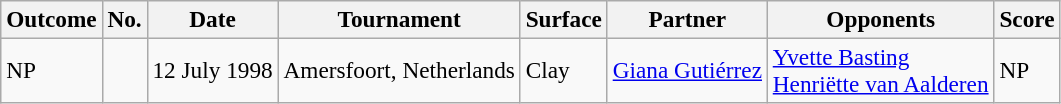<table class="sortable wikitable" style=font-size:97%>
<tr>
<th>Outcome</th>
<th>No.</th>
<th>Date</th>
<th>Tournament</th>
<th>Surface</th>
<th>Partner</th>
<th>Opponents</th>
<th>Score</th>
</tr>
<tr>
<td>NP</td>
<td></td>
<td>12 July 1998</td>
<td>Amersfoort, Netherlands</td>
<td>Clay</td>
<td> <a href='#'>Giana Gutiérrez</a></td>
<td> <a href='#'>Yvette Basting</a> <br>  <a href='#'>Henriëtte van Aalderen</a></td>
<td>NP</td>
</tr>
</table>
